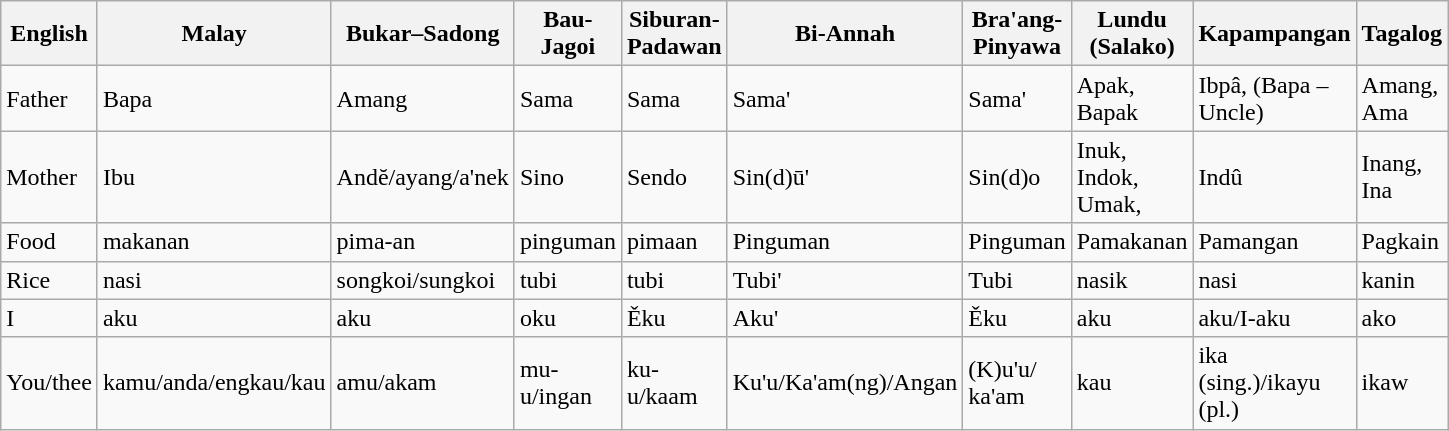<table class="wikitable" width=75%>
<tr>
<th width=15%>English</th>
<th width=15%>Malay</th>
<th width=15%>Bukar–Sadong</th>
<th width=15%>Bau-Jagoi</th>
<th width=15%>Siburan-Padawan</th>
<th width=15%>Bi-Annah</th>
<th width=15%>Bra'ang-Pinyawa</th>
<th width=15%>Lundu (Salako)</th>
<th width=15%>Kapampangan</th>
<th width=15%>Tagalog</th>
</tr>
<tr>
<td>Father</td>
<td>Bapa</td>
<td>Amang</td>
<td>Sama</td>
<td>Sama</td>
<td>Sama'</td>
<td>Sama'</td>
<td>Apak, Bapak</td>
<td>Ibpâ, (Bapa – Uncle)</td>
<td>Amang, Ama</td>
</tr>
<tr>
<td>Mother</td>
<td>Ibu</td>
<td>Andĕ/ayang/a'nek</td>
<td>Sino</td>
<td>Sendo</td>
<td>Sin(d)ū'</td>
<td>Sin(d)o</td>
<td>Inuk, Indok, Umak,</td>
<td>Indû</td>
<td>Inang, Ina</td>
</tr>
<tr>
<td>Food</td>
<td>makanan</td>
<td>pima-an</td>
<td>pinguman</td>
<td>pimaan</td>
<td>Pinguman</td>
<td>Pinguman</td>
<td>Pamakanan</td>
<td>Pamangan</td>
<td>Pagkain</td>
</tr>
<tr>
<td>Rice</td>
<td>nasi</td>
<td>songkoi/sungkoi</td>
<td>tubi</td>
<td>tubi</td>
<td>Tubi'</td>
<td>Tubi</td>
<td>nasik</td>
<td>nasi</td>
<td>kanin</td>
</tr>
<tr>
<td>I</td>
<td>aku</td>
<td>aku</td>
<td>oku</td>
<td>Ěku</td>
<td>Aku'</td>
<td>Ěku</td>
<td>aku</td>
<td>aku/I-aku</td>
<td>ako</td>
</tr>
<tr>
<td>You/thee</td>
<td>kamu/anda/engkau/kau</td>
<td>amu/akam</td>
<td>mu-u/ingan</td>
<td>ku-u/kaam</td>
<td>Ku'u/Ka'am(ng)/Angan</td>
<td>(K)u'u/ ka'am</td>
<td>kau</td>
<td>ika (sing.)/ikayu (pl.)</td>
<td>ikaw</td>
</tr>
</table>
